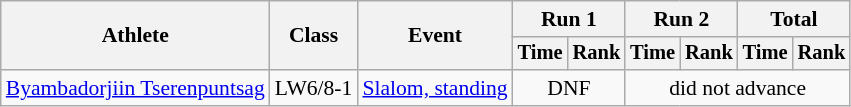<table class=wikitable style="text-align:center; font-size:90%">
<tr>
<th rowspan=2>Athlete</th>
<th rowspan=2>Class</th>
<th rowspan=2>Event</th>
<th colspan=2>Run 1</th>
<th colspan=2>Run 2</th>
<th colspan=2>Total</th>
</tr>
<tr style="font-size:95%">
<th>Time</th>
<th>Rank</th>
<th>Time</th>
<th>Rank</th>
<th>Time</th>
<th>Rank</th>
</tr>
<tr>
<td align=left><a href='#'>Byambadorjiin Tserenpuntsag</a></td>
<td align=left>LW6/8-1</td>
<td align=left><a href='#'>Slalom, standing</a></td>
<td colspan=2>DNF</td>
<td colspan=4>did not advance</td>
</tr>
</table>
